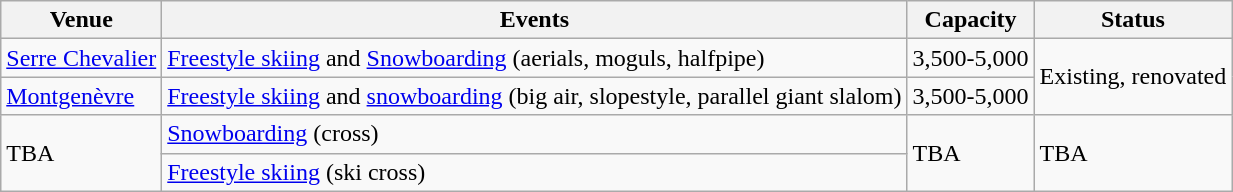<table class="wikitable sortable">
<tr>
<th>Venue</th>
<th>Events</th>
<th>Capacity</th>
<th>Status</th>
</tr>
<tr>
<td><a href='#'>Serre Chevalier</a></td>
<td><a href='#'>Freestyle skiing</a> and <a href='#'>Snowboarding</a> (aerials, moguls, halfpipe)</td>
<td>3,500-5,000</td>
<td rowspan="2">Existing, renovated</td>
</tr>
<tr>
<td><a href='#'>Montgenèvre</a></td>
<td><a href='#'>Freestyle skiing</a> and <a href='#'>snowboarding</a> (big air, slopestyle, parallel giant slalom)</td>
<td>3,500-5,000</td>
</tr>
<tr>
<td rowspan="2">TBA</td>
<td><a href='#'>Snowboarding</a> (cross)</td>
<td rowspan="2">TBA</td>
<td rowspan="2">TBA</td>
</tr>
<tr>
<td><a href='#'>Freestyle skiing</a> (ski cross)</td>
</tr>
</table>
